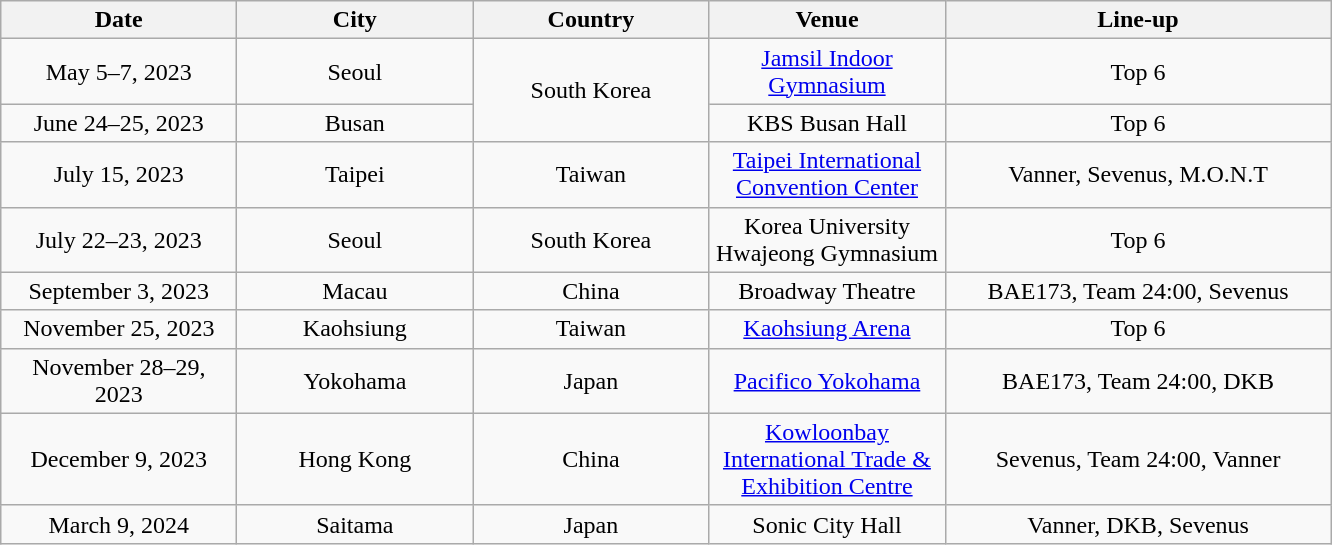<table class="wikitable" style="text-align:center">
<tr>
<th style="width:150px">Date</th>
<th style="width:150px">City</th>
<th style="width:150px">Country</th>
<th style="width:150px">Venue</th>
<th style="width:250px">Line-up</th>
</tr>
<tr>
<td>May 5–7, 2023</td>
<td>Seoul</td>
<td rowspan="2">South Korea</td>
<td><a href='#'>Jamsil Indoor Gymnasium</a></td>
<td>Top 6</td>
</tr>
<tr>
<td>June 24–25, 2023</td>
<td>Busan</td>
<td>KBS Busan Hall</td>
<td>Top 6</td>
</tr>
<tr>
<td>July 15, 2023</td>
<td>Taipei</td>
<td>Taiwan</td>
<td><a href='#'>Taipei International Convention Center</a></td>
<td>Vanner, Sevenus, M.O.N.T</td>
</tr>
<tr>
<td>July 22–23, 2023</td>
<td>Seoul</td>
<td>South Korea</td>
<td>Korea University Hwajeong Gymnasium</td>
<td>Top 6</td>
</tr>
<tr>
<td>September 3, 2023</td>
<td>Macau</td>
<td>China</td>
<td>Broadway Theatre</td>
<td>BAE173, Team 24:00, Sevenus</td>
</tr>
<tr>
<td>November 25, 2023</td>
<td>Kaohsiung</td>
<td>Taiwan</td>
<td><a href='#'>Kaohsiung Arena</a></td>
<td>Top 6</td>
</tr>
<tr>
<td>November 28–29, 2023</td>
<td>Yokohama</td>
<td>Japan</td>
<td><a href='#'>Pacifico Yokohama</a></td>
<td>BAE173, Team 24:00, DKB</td>
</tr>
<tr>
<td>December 9, 2023</td>
<td>Hong Kong</td>
<td>China</td>
<td><a href='#'>Kowloonbay International Trade & Exhibition Centre</a></td>
<td>Sevenus, Team 24:00, Vanner</td>
</tr>
<tr>
<td>March 9, 2024</td>
<td>Saitama</td>
<td>Japan</td>
<td>Sonic City Hall</td>
<td>Vanner, DKB, Sevenus</td>
</tr>
</table>
